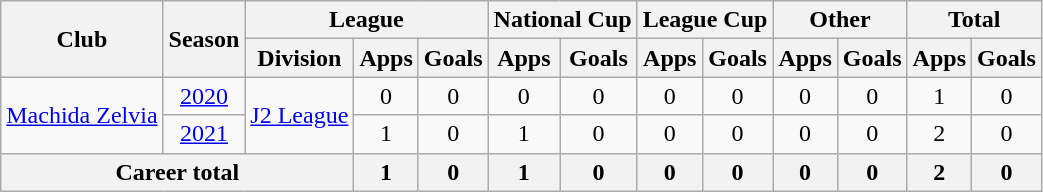<table class="wikitable" style="text-align: center">
<tr>
<th rowspan="2">Club</th>
<th rowspan="2">Season</th>
<th colspan="3">League</th>
<th colspan="2">National Cup</th>
<th colspan="2">League Cup</th>
<th colspan="2">Other</th>
<th colspan="2">Total</th>
</tr>
<tr>
<th>Division</th>
<th>Apps</th>
<th>Goals</th>
<th>Apps</th>
<th>Goals</th>
<th>Apps</th>
<th>Goals</th>
<th>Apps</th>
<th>Goals</th>
<th>Apps</th>
<th>Goals</th>
</tr>
<tr>
<td rowspan="2"><a href='#'>Machida Zelvia</a></td>
<td><a href='#'>2020</a></td>
<td rowspan="2"><a href='#'>J2 League</a></td>
<td>0</td>
<td>0</td>
<td>0</td>
<td>0</td>
<td>0</td>
<td>0</td>
<td>0</td>
<td>0</td>
<td>1</td>
<td>0</td>
</tr>
<tr>
<td><a href='#'>2021</a></td>
<td>1</td>
<td>0</td>
<td>1</td>
<td>0</td>
<td>0</td>
<td>0</td>
<td>0</td>
<td>0</td>
<td>2</td>
<td>0</td>
</tr>
<tr>
<th colspan=3>Career total</th>
<th>1</th>
<th>0</th>
<th>1</th>
<th>0</th>
<th>0</th>
<th>0</th>
<th>0</th>
<th>0</th>
<th>2</th>
<th>0</th>
</tr>
</table>
